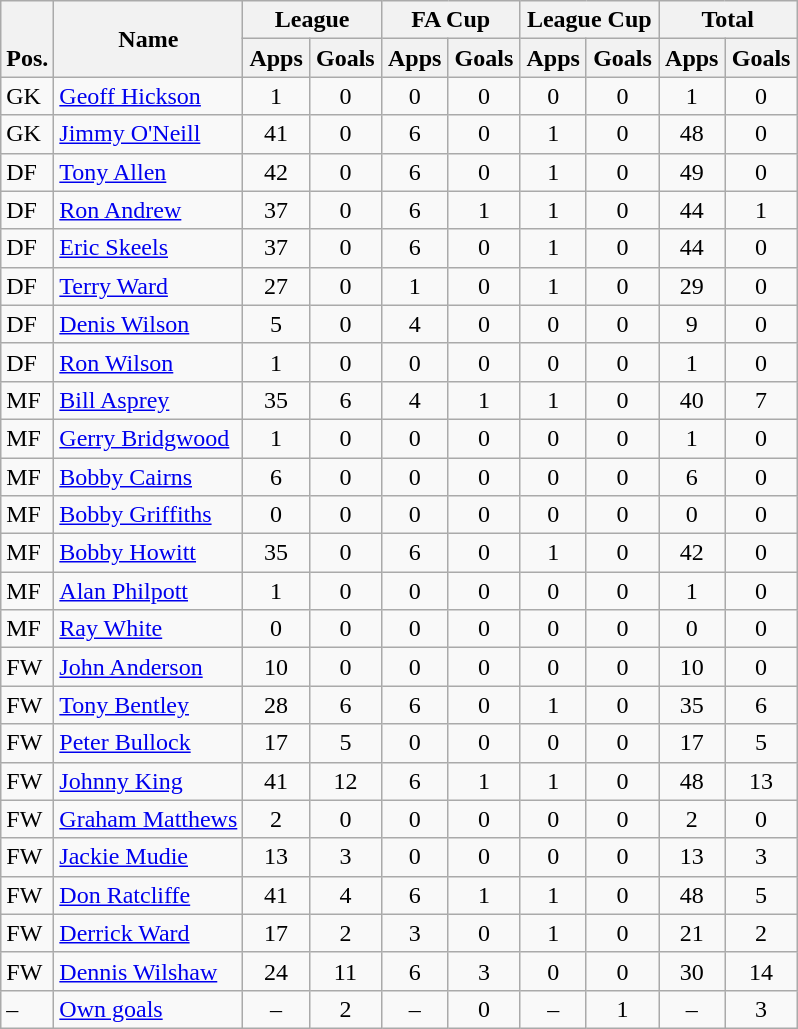<table class="wikitable" style="text-align:center">
<tr>
<th rowspan="2" valign="bottom">Pos.</th>
<th rowspan="2">Name</th>
<th colspan="2" width="85">League</th>
<th colspan="2" width="85">FA Cup</th>
<th colspan="2" width="85">League Cup</th>
<th colspan="2" width="85">Total</th>
</tr>
<tr>
<th>Apps</th>
<th>Goals</th>
<th>Apps</th>
<th>Goals</th>
<th>Apps</th>
<th>Goals</th>
<th>Apps</th>
<th>Goals</th>
</tr>
<tr>
<td align="left">GK</td>
<td align="left"> <a href='#'>Geoff Hickson</a></td>
<td>1</td>
<td>0</td>
<td>0</td>
<td>0</td>
<td>0</td>
<td>0</td>
<td>1</td>
<td>0</td>
</tr>
<tr>
<td align="left">GK</td>
<td align="left"> <a href='#'>Jimmy O'Neill</a></td>
<td>41</td>
<td>0</td>
<td>6</td>
<td>0</td>
<td>1</td>
<td>0</td>
<td>48</td>
<td>0</td>
</tr>
<tr>
<td align="left">DF</td>
<td align="left"> <a href='#'>Tony Allen</a></td>
<td>42</td>
<td>0</td>
<td>6</td>
<td>0</td>
<td>1</td>
<td>0</td>
<td>49</td>
<td>0</td>
</tr>
<tr>
<td align="left">DF</td>
<td align="left"> <a href='#'>Ron Andrew</a></td>
<td>37</td>
<td>0</td>
<td>6</td>
<td>1</td>
<td>1</td>
<td>0</td>
<td>44</td>
<td>1</td>
</tr>
<tr>
<td align="left">DF</td>
<td align="left"> <a href='#'>Eric Skeels</a></td>
<td>37</td>
<td>0</td>
<td>6</td>
<td>0</td>
<td>1</td>
<td>0</td>
<td>44</td>
<td>0</td>
</tr>
<tr>
<td align="left">DF</td>
<td align="left"> <a href='#'>Terry Ward</a></td>
<td>27</td>
<td>0</td>
<td>1</td>
<td>0</td>
<td>1</td>
<td>0</td>
<td>29</td>
<td>0</td>
</tr>
<tr>
<td align="left">DF</td>
<td align="left"> <a href='#'>Denis Wilson</a></td>
<td>5</td>
<td>0</td>
<td>4</td>
<td>0</td>
<td>0</td>
<td>0</td>
<td>9</td>
<td>0</td>
</tr>
<tr>
<td align="left">DF</td>
<td align="left"> <a href='#'>Ron Wilson</a></td>
<td>1</td>
<td>0</td>
<td>0</td>
<td>0</td>
<td>0</td>
<td>0</td>
<td>1</td>
<td>0</td>
</tr>
<tr>
<td align="left">MF</td>
<td align="left"> <a href='#'>Bill Asprey</a></td>
<td>35</td>
<td>6</td>
<td>4</td>
<td>1</td>
<td>1</td>
<td>0</td>
<td>40</td>
<td>7</td>
</tr>
<tr>
<td align="left">MF</td>
<td align="left"> <a href='#'>Gerry Bridgwood</a></td>
<td>1</td>
<td>0</td>
<td>0</td>
<td>0</td>
<td>0</td>
<td>0</td>
<td>1</td>
<td>0</td>
</tr>
<tr>
<td align="left">MF</td>
<td align="left"> <a href='#'>Bobby Cairns</a></td>
<td>6</td>
<td>0</td>
<td>0</td>
<td>0</td>
<td>0</td>
<td>0</td>
<td>6</td>
<td>0</td>
</tr>
<tr>
<td align="left">MF</td>
<td align="left"> <a href='#'>Bobby Griffiths</a></td>
<td>0</td>
<td>0</td>
<td>0</td>
<td>0</td>
<td>0</td>
<td>0</td>
<td>0</td>
<td>0</td>
</tr>
<tr>
<td align="left">MF</td>
<td align="left"> <a href='#'>Bobby Howitt</a></td>
<td>35</td>
<td>0</td>
<td>6</td>
<td>0</td>
<td>1</td>
<td>0</td>
<td>42</td>
<td>0</td>
</tr>
<tr>
<td align="left">MF</td>
<td align="left"> <a href='#'>Alan Philpott</a></td>
<td>1</td>
<td>0</td>
<td>0</td>
<td>0</td>
<td>0</td>
<td>0</td>
<td>1</td>
<td>0</td>
</tr>
<tr>
<td align="left">MF</td>
<td align="left"> <a href='#'>Ray White</a></td>
<td>0</td>
<td>0</td>
<td>0</td>
<td>0</td>
<td>0</td>
<td>0</td>
<td>0</td>
<td>0</td>
</tr>
<tr>
<td align="left">FW</td>
<td align="left"> <a href='#'>John Anderson</a></td>
<td>10</td>
<td>0</td>
<td>0</td>
<td>0</td>
<td>0</td>
<td>0</td>
<td>10</td>
<td>0</td>
</tr>
<tr>
<td align="left">FW</td>
<td align="left"> <a href='#'>Tony Bentley</a></td>
<td>28</td>
<td>6</td>
<td>6</td>
<td>0</td>
<td>1</td>
<td>0</td>
<td>35</td>
<td>6</td>
</tr>
<tr>
<td align="left">FW</td>
<td align="left"> <a href='#'>Peter Bullock</a></td>
<td>17</td>
<td>5</td>
<td>0</td>
<td>0</td>
<td>0</td>
<td>0</td>
<td>17</td>
<td>5</td>
</tr>
<tr>
<td align="left">FW</td>
<td align="left"> <a href='#'>Johnny King</a></td>
<td>41</td>
<td>12</td>
<td>6</td>
<td>1</td>
<td>1</td>
<td>0</td>
<td>48</td>
<td>13</td>
</tr>
<tr>
<td align="left">FW</td>
<td align="left"> <a href='#'>Graham Matthews</a></td>
<td>2</td>
<td>0</td>
<td>0</td>
<td>0</td>
<td>0</td>
<td>0</td>
<td>2</td>
<td>0</td>
</tr>
<tr>
<td align="left">FW</td>
<td align="left"> <a href='#'>Jackie Mudie</a></td>
<td>13</td>
<td>3</td>
<td>0</td>
<td>0</td>
<td>0</td>
<td>0</td>
<td>13</td>
<td>3</td>
</tr>
<tr>
<td align="left">FW</td>
<td align="left"> <a href='#'>Don Ratcliffe</a></td>
<td>41</td>
<td>4</td>
<td>6</td>
<td>1</td>
<td>1</td>
<td>0</td>
<td>48</td>
<td>5</td>
</tr>
<tr>
<td align="left">FW</td>
<td align="left"> <a href='#'>Derrick Ward</a></td>
<td>17</td>
<td>2</td>
<td>3</td>
<td>0</td>
<td>1</td>
<td>0</td>
<td>21</td>
<td>2</td>
</tr>
<tr>
<td align="left">FW</td>
<td align="left"> <a href='#'>Dennis Wilshaw</a></td>
<td>24</td>
<td>11</td>
<td>6</td>
<td>3</td>
<td>0</td>
<td>0</td>
<td>30</td>
<td>14</td>
</tr>
<tr>
<td align="left">–</td>
<td align="left"><a href='#'>Own goals</a></td>
<td>–</td>
<td>2</td>
<td>–</td>
<td>0</td>
<td>–</td>
<td>1</td>
<td>–</td>
<td>3</td>
</tr>
</table>
